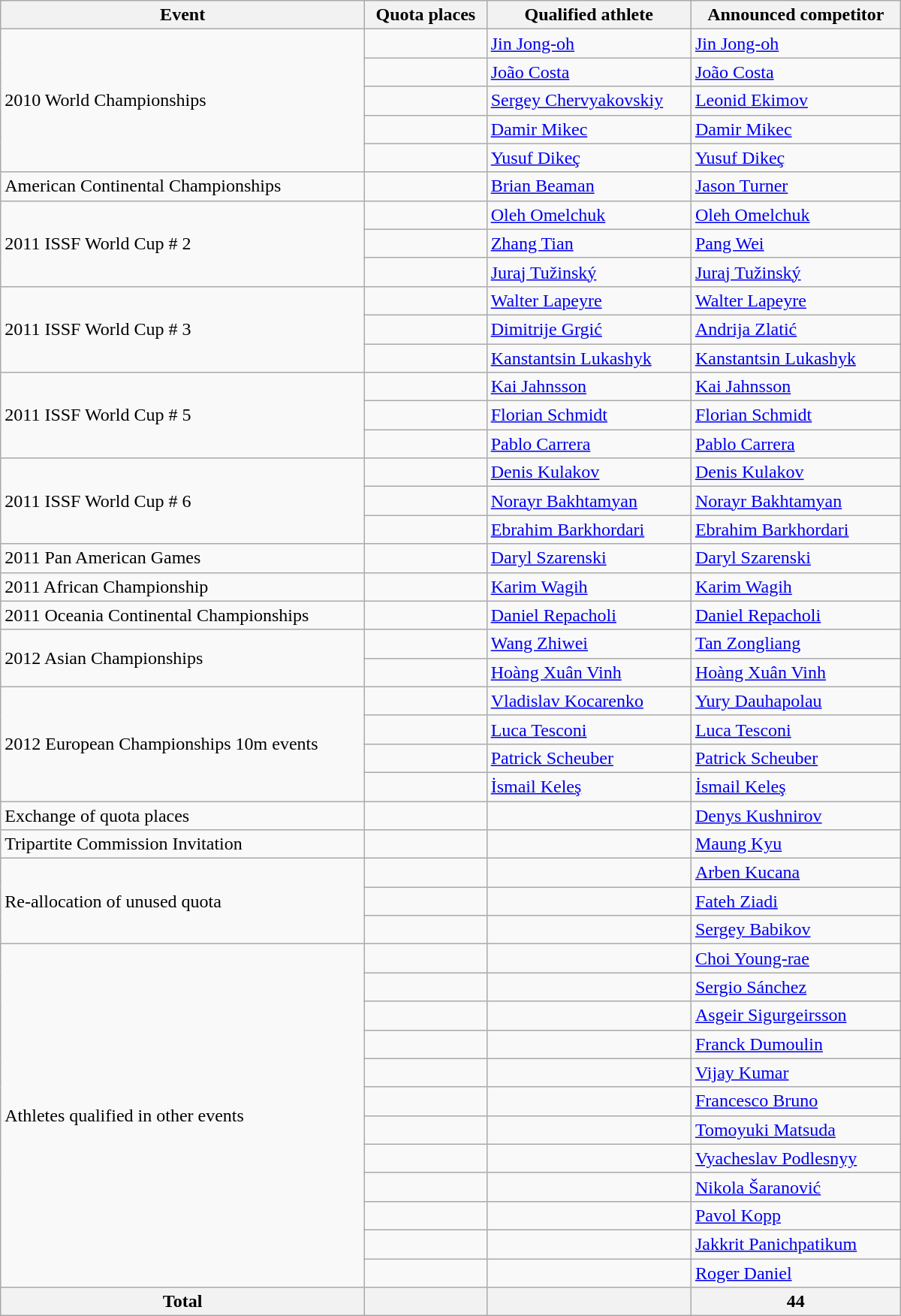<table class=wikitable style="text-align:left" width=800>
<tr>
<th>Event</th>
<th>Quota places</th>
<th>Qualified athlete</th>
<th>Announced competitor</th>
</tr>
<tr>
<td rowspan="5">2010 World Championships</td>
<td></td>
<td><a href='#'>Jin Jong-oh</a></td>
<td><a href='#'>Jin Jong-oh</a></td>
</tr>
<tr>
<td></td>
<td><a href='#'>João Costa</a></td>
<td><a href='#'>João Costa</a></td>
</tr>
<tr>
<td></td>
<td><a href='#'>Sergey Chervyakovskiy</a></td>
<td><a href='#'>Leonid Ekimov</a></td>
</tr>
<tr>
<td></td>
<td><a href='#'>Damir Mikec</a></td>
<td><a href='#'>Damir Mikec</a></td>
</tr>
<tr>
<td></td>
<td><a href='#'>Yusuf Dikeç</a></td>
<td><a href='#'>Yusuf Dikeç</a></td>
</tr>
<tr>
<td rowspan="1">American Continental Championships</td>
<td></td>
<td><a href='#'>Brian Beaman</a></td>
<td><a href='#'>Jason Turner</a></td>
</tr>
<tr>
<td rowspan="3">2011 ISSF World Cup # 2</td>
<td></td>
<td><a href='#'>Oleh Omelchuk</a></td>
<td><a href='#'>Oleh Omelchuk</a></td>
</tr>
<tr>
<td></td>
<td><a href='#'>Zhang Tian</a></td>
<td><a href='#'>Pang Wei</a></td>
</tr>
<tr>
<td></td>
<td><a href='#'>Juraj Tužinský</a></td>
<td><a href='#'>Juraj Tužinský</a></td>
</tr>
<tr>
<td rowspan="3">2011 ISSF World Cup # 3</td>
<td></td>
<td><a href='#'>Walter Lapeyre</a></td>
<td><a href='#'>Walter Lapeyre</a></td>
</tr>
<tr>
<td></td>
<td><a href='#'>Dimitrije Grgić</a></td>
<td><a href='#'>Andrija Zlatić</a></td>
</tr>
<tr>
<td></td>
<td><a href='#'>Kanstantsin Lukashyk</a></td>
<td><a href='#'>Kanstantsin Lukashyk</a></td>
</tr>
<tr>
<td rowspan="3">2011 ISSF World Cup # 5</td>
<td></td>
<td><a href='#'>Kai Jahnsson</a></td>
<td><a href='#'>Kai Jahnsson</a></td>
</tr>
<tr>
<td></td>
<td><a href='#'>Florian Schmidt</a></td>
<td><a href='#'>Florian Schmidt</a></td>
</tr>
<tr>
<td></td>
<td><a href='#'>Pablo Carrera</a></td>
<td><a href='#'>Pablo Carrera</a></td>
</tr>
<tr>
<td rowspan="3">2011 ISSF World Cup # 6</td>
<td></td>
<td><a href='#'>Denis Kulakov</a></td>
<td><a href='#'>Denis Kulakov</a></td>
</tr>
<tr>
<td></td>
<td><a href='#'>Norayr Bakhtamyan</a></td>
<td><a href='#'>Norayr Bakhtamyan</a></td>
</tr>
<tr>
<td></td>
<td><a href='#'>Ebrahim Barkhordari</a></td>
<td><a href='#'>Ebrahim Barkhordari</a></td>
</tr>
<tr>
<td rowspan="1">2011 Pan American Games</td>
<td></td>
<td><a href='#'>Daryl Szarenski</a></td>
<td><a href='#'>Daryl Szarenski</a></td>
</tr>
<tr>
<td rowspan="1">2011 African Championship</td>
<td></td>
<td><a href='#'>Karim Wagih</a></td>
<td><a href='#'>Karim Wagih</a></td>
</tr>
<tr>
<td rowspan="1">2011 Oceania Continental Championships</td>
<td></td>
<td><a href='#'>Daniel Repacholi</a></td>
<td><a href='#'>Daniel Repacholi</a></td>
</tr>
<tr>
<td rowspan="2">2012 Asian Championships</td>
<td></td>
<td><a href='#'>Wang Zhiwei</a></td>
<td><a href='#'>Tan Zongliang</a></td>
</tr>
<tr>
<td></td>
<td><a href='#'>Hoàng Xuân Vinh</a></td>
<td><a href='#'>Hoàng Xuân Vinh</a></td>
</tr>
<tr>
<td rowspan="4">2012 European Championships 10m events</td>
<td></td>
<td><a href='#'>Vladislav Kocarenko</a></td>
<td><a href='#'>Yury Dauhapolau</a></td>
</tr>
<tr>
<td></td>
<td><a href='#'>Luca Tesconi</a></td>
<td><a href='#'>Luca Tesconi</a></td>
</tr>
<tr>
<td></td>
<td><a href='#'>Patrick Scheuber</a></td>
<td><a href='#'>Patrick Scheuber</a></td>
</tr>
<tr>
<td></td>
<td><a href='#'>İsmail Keleş</a></td>
<td><a href='#'>İsmail Keleş</a></td>
</tr>
<tr>
<td rowspan="1">Exchange of quota places</td>
<td></td>
<td></td>
<td><a href='#'>Denys Kushnirov</a></td>
</tr>
<tr>
<td rowspan="1">Tripartite Commission Invitation</td>
<td></td>
<td></td>
<td><a href='#'>Maung Kyu</a></td>
</tr>
<tr>
<td rowspan="3">Re-allocation of unused quota</td>
<td></td>
<td></td>
<td><a href='#'>Arben Kucana</a></td>
</tr>
<tr>
<td></td>
<td></td>
<td><a href='#'>Fateh Ziadi</a></td>
</tr>
<tr>
<td></td>
<td></td>
<td><a href='#'>Sergey Babikov</a></td>
</tr>
<tr>
<td rowspan="12">Athletes qualified in other events</td>
<td></td>
<td></td>
<td><a href='#'>Choi Young-rae</a></td>
</tr>
<tr>
<td></td>
<td></td>
<td><a href='#'>Sergio Sánchez</a></td>
</tr>
<tr>
<td></td>
<td></td>
<td><a href='#'>Asgeir Sigurgeirsson</a></td>
</tr>
<tr>
<td></td>
<td></td>
<td><a href='#'>Franck Dumoulin</a></td>
</tr>
<tr>
<td></td>
<td></td>
<td><a href='#'>Vijay Kumar</a></td>
</tr>
<tr>
<td></td>
<td></td>
<td><a href='#'>Francesco Bruno</a></td>
</tr>
<tr>
<td></td>
<td></td>
<td><a href='#'>Tomoyuki Matsuda</a></td>
</tr>
<tr>
<td></td>
<td></td>
<td><a href='#'>Vyacheslav Podlesnyy</a></td>
</tr>
<tr>
<td></td>
<td></td>
<td><a href='#'>Nikola Šaranović</a></td>
</tr>
<tr>
<td></td>
<td></td>
<td><a href='#'>Pavol Kopp</a></td>
</tr>
<tr>
<td></td>
<td></td>
<td><a href='#'>Jakkrit Panichpatikum</a></td>
</tr>
<tr>
<td></td>
<td></td>
<td><a href='#'>Roger Daniel</a></td>
</tr>
<tr>
<th>Total</th>
<th></th>
<th></th>
<th>44</th>
</tr>
</table>
